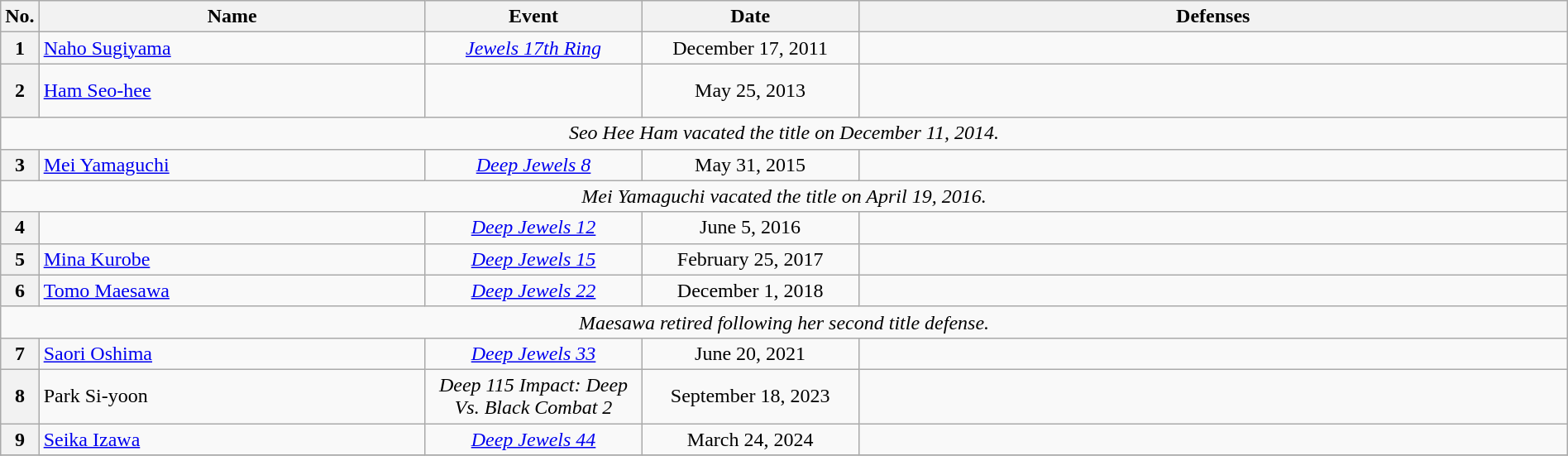<table class="wikitable" width=100%>
<tr>
<th width=1%>No.</th>
<th width=25%>Name</th>
<th width=14%>Event</th>
<th width=14%>Date</th>
<th width=46%>Defenses</th>
</tr>
<tr>
<th>1</th>
<td align=left> <a href='#'>Naho Sugiyama</a><br></td>
<td align=center><em><a href='#'>Jewels 17th Ring</a></em> <br></td>
<td align=center>December 17, 2011</td>
<td></td>
</tr>
<tr>
<th>2</th>
<td align=left> <a href='#'>Ham Seo-hee</a></td>
<td align=center><em></em> <br></td>
<td align=center>May 25, 2013</td>
<td><br><br>
</td>
</tr>
<tr>
<td align="center" colspan="5"><em>Seo Hee Ham vacated the title on December 11, 2014.</em></td>
</tr>
<tr>
<th>3</th>
<td align=left> <a href='#'>Mei Yamaguchi</a><br></td>
<td align=center><em><a href='#'>Deep Jewels 8</a></em> <br></td>
<td align=center>May 31, 2015</td>
<td></td>
</tr>
<tr>
<td align="center" colspan="5"><em>Mei Yamaguchi vacated the title on April 19, 2016.</em></td>
</tr>
<tr>
<th>4</th>
<td align=left><br></td>
<td align=center><em><a href='#'>Deep Jewels 12</a></em> <br></td>
<td align=center>June 5, 2016</td>
<td></td>
</tr>
<tr>
<th>5</th>
<td align=left> <a href='#'>Mina Kurobe</a></td>
<td align=center><em><a href='#'>Deep Jewels 15</a></em> <br></td>
<td align=center>February 25, 2017</td>
<td></td>
</tr>
<tr>
<th>6</th>
<td align=left> <a href='#'>Tomo Maesawa</a></td>
<td align=center><em><a href='#'>Deep Jewels 22</a></em> <br></td>
<td align=center>December 1, 2018</td>
<td></td>
</tr>
<tr>
<td align="center" colspan="5"><em>Maesawa retired following her second title defense.</em></td>
</tr>
<tr>
<th>7</th>
<td align=left> <a href='#'>Saori Oshima</a> <br></td>
<td align=center><em><a href='#'>Deep Jewels 33</a></em> <br></td>
<td align=center>June 20, 2021</td>
<td></td>
</tr>
<tr>
<th>8</th>
<td align=left> Park Si-yoon</td>
<td align=center><em>Deep 115 Impact: Deep Vs. Black Combat 2</em> <br></td>
<td align=center>September 18, 2023</td>
<td></td>
</tr>
<tr>
<th>9</th>
<td align=left> <a href='#'>Seika Izawa</a></td>
<td align=center><em><a href='#'>Deep Jewels 44</a></em> <br></td>
<td align=center>March 24, 2024</td>
<td></td>
</tr>
<tr>
</tr>
</table>
